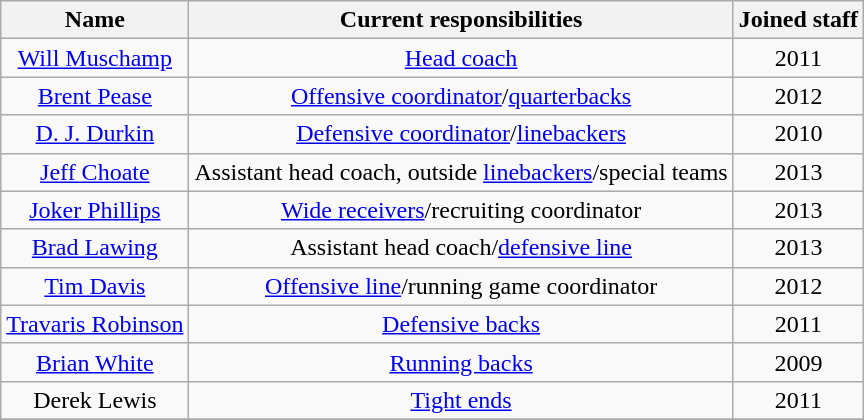<table class="wikitable">
<tr>
<th>Name</th>
<th>Current responsibilities</th>
<th>Joined staff</th>
</tr>
<tr align="center">
<td><a href='#'>Will Muschamp</a></td>
<td><a href='#'>Head coach</a></td>
<td>2011</td>
</tr>
<tr align="center">
<td><a href='#'>Brent Pease</a></td>
<td><a href='#'>Offensive coordinator</a>/<a href='#'>quarterbacks</a></td>
<td>2012</td>
</tr>
<tr align="center">
<td><a href='#'>D. J. Durkin</a></td>
<td><a href='#'>Defensive coordinator</a>/<a href='#'>linebackers</a></td>
<td>2010</td>
</tr>
<tr align="center">
<td><a href='#'>Jeff Choate</a></td>
<td>Assistant head coach, outside <a href='#'>linebackers</a>/special teams</td>
<td>2013</td>
</tr>
<tr align="center">
<td><a href='#'>Joker Phillips</a></td>
<td><a href='#'>Wide receivers</a>/recruiting coordinator</td>
<td>2013</td>
</tr>
<tr align="center">
<td><a href='#'>Brad Lawing</a></td>
<td>Assistant head coach/<a href='#'>defensive line</a></td>
<td>2013</td>
</tr>
<tr align="center">
<td><a href='#'>Tim Davis</a></td>
<td><a href='#'>Offensive line</a>/running game coordinator</td>
<td>2012</td>
</tr>
<tr align="center">
<td><a href='#'>Travaris Robinson</a></td>
<td><a href='#'>Defensive backs</a></td>
<td>2011</td>
</tr>
<tr align="center">
<td><a href='#'>Brian White</a></td>
<td><a href='#'>Running backs</a></td>
<td>2009</td>
</tr>
<tr align="center">
<td>Derek Lewis</td>
<td><a href='#'>Tight ends</a></td>
<td>2011</td>
</tr>
<tr align="center">
</tr>
</table>
